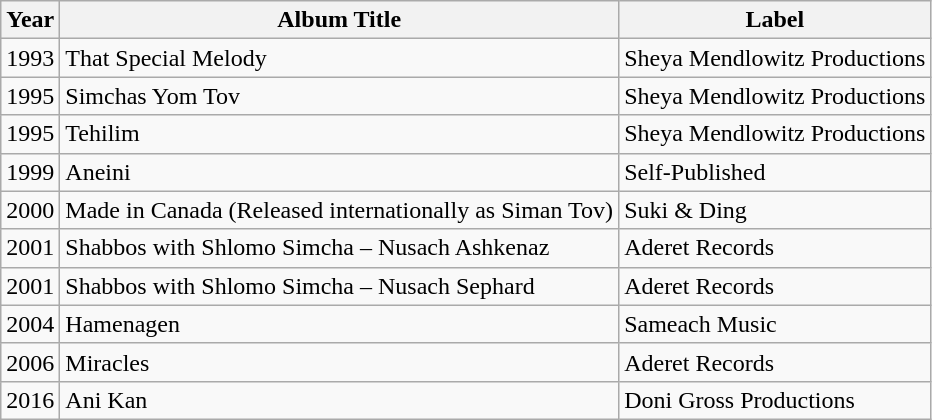<table class="wikitable">
<tr>
<th>Year</th>
<th>Album Title</th>
<th>Label</th>
</tr>
<tr>
<td>1993</td>
<td>That Special Melody</td>
<td>Sheya Mendlowitz Productions</td>
</tr>
<tr>
<td>1995</td>
<td>Simchas Yom Tov</td>
<td>Sheya Mendlowitz Productions</td>
</tr>
<tr>
<td>1995</td>
<td>Tehilim</td>
<td>Sheya Mendlowitz Productions</td>
</tr>
<tr>
<td>1999</td>
<td>Aneini</td>
<td>Self-Published</td>
</tr>
<tr>
<td>2000</td>
<td>Made in Canada (Released internationally as Siman Tov)</td>
<td>Suki & Ding</td>
</tr>
<tr>
<td>2001</td>
<td>Shabbos with Shlomo Simcha – Nusach Ashkenaz</td>
<td>Aderet Records</td>
</tr>
<tr>
<td>2001</td>
<td>Shabbos with Shlomo Simcha – Nusach Sephard</td>
<td>Aderet Records</td>
</tr>
<tr>
<td>2004</td>
<td>Hamenagen</td>
<td>Sameach Music</td>
</tr>
<tr>
<td>2006</td>
<td>Miracles</td>
<td>Aderet Records</td>
</tr>
<tr>
<td>2016</td>
<td>Ani Kan</td>
<td>Doni Gross Productions</td>
</tr>
</table>
